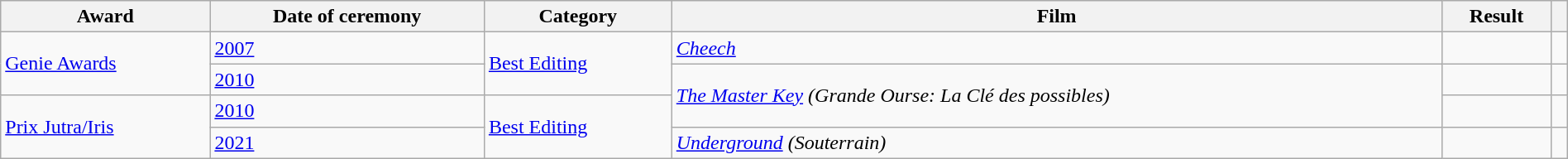<table class="wikitable sortable plainrowheaders" style="width: 100%;">
<tr>
<th scope="col">Award</th>
<th scope="col">Date of ceremony</th>
<th scope="col">Category</th>
<th scope="col">Film</th>
<th scope="col">Result</th>
<th scope="col" class="unsortable"></th>
</tr>
<tr>
<td rowspan=2><a href='#'>Genie Awards</a></td>
<td><a href='#'>2007</a></td>
<td rowspan=2><a href='#'>Best Editing</a></td>
<td><em><a href='#'>Cheech</a></em></td>
<td></td>
<td></td>
</tr>
<tr>
<td><a href='#'>2010</a></td>
<td rowspan=2><em><a href='#'>The Master Key</a> (Grande Ourse: La Clé des possibles)</em></td>
<td></td>
<td></td>
</tr>
<tr>
<td rowspan=2><a href='#'>Prix Jutra/Iris</a></td>
<td><a href='#'>2010</a></td>
<td rowspan=2><a href='#'>Best Editing</a></td>
<td></td>
<td></td>
</tr>
<tr>
<td><a href='#'>2021</a></td>
<td><em><a href='#'>Underground</a> (Souterrain)</em></td>
<td></td>
<td></td>
</tr>
</table>
